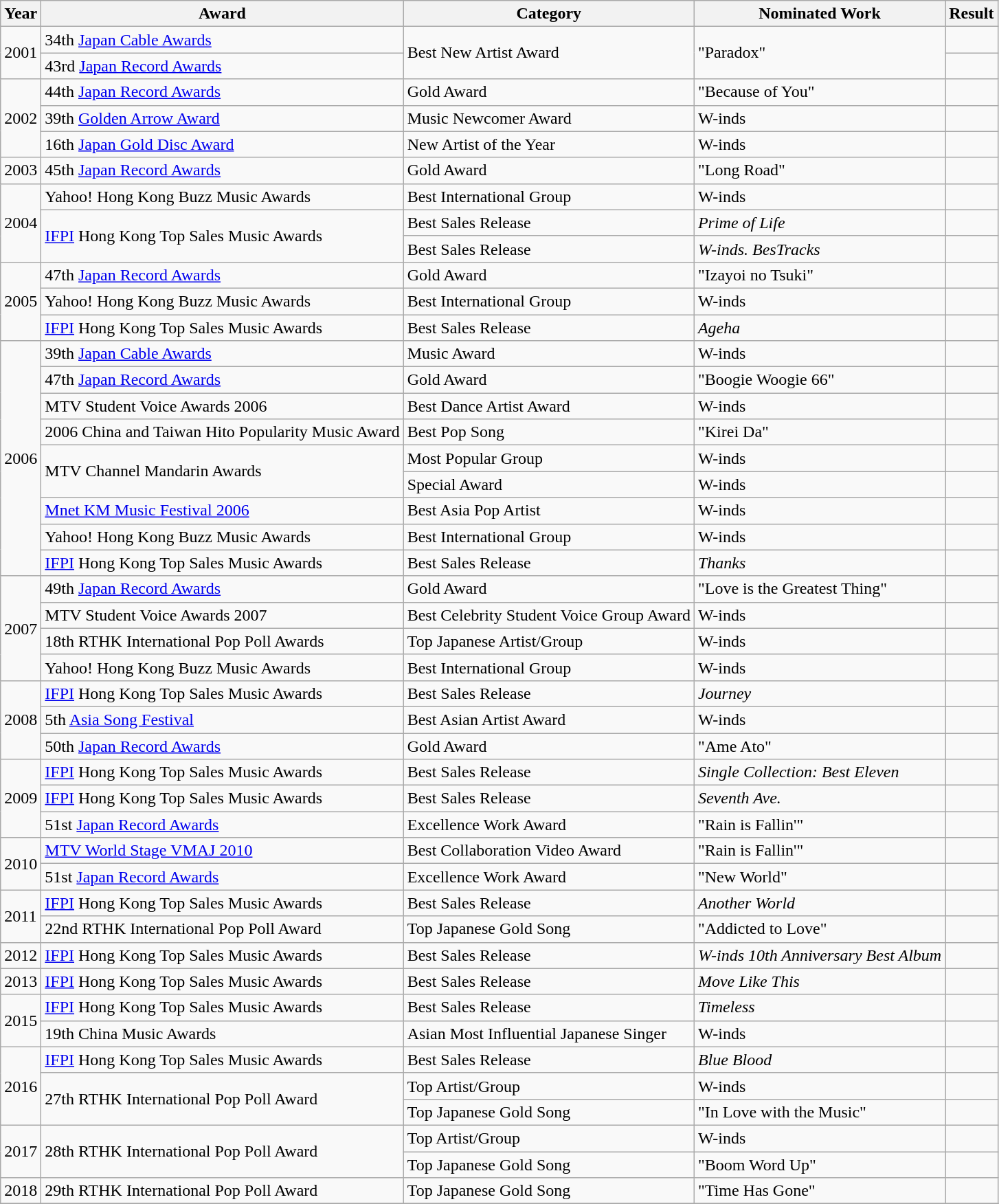<table class="wikitable sortable">
<tr>
<th>Year</th>
<th>Award</th>
<th>Category</th>
<th>Nominated Work</th>
<th>Result</th>
</tr>
<tr>
<td rowspan="2">2001</td>
<td>34th <a href='#'>Japan Cable Awards</a></td>
<td rowspan="2">Best New Artist Award</td>
<td rowspan="2">"Paradox"</td>
<td></td>
</tr>
<tr>
<td>43rd <a href='#'>Japan Record Awards</a></td>
<td></td>
</tr>
<tr>
<td rowspan="3">2002</td>
<td>44th <a href='#'>Japan Record Awards</a></td>
<td>Gold Award</td>
<td>"Because of You"</td>
<td></td>
</tr>
<tr>
<td>39th <a href='#'>Golden Arrow Award</a></td>
<td>Music Newcomer Award</td>
<td>W-inds</td>
<td></td>
</tr>
<tr>
<td>16th <a href='#'>Japan Gold Disc Award</a></td>
<td>New Artist of the Year</td>
<td>W-inds</td>
<td></td>
</tr>
<tr>
<td>2003</td>
<td>45th <a href='#'>Japan Record Awards</a></td>
<td>Gold Award</td>
<td>"Long Road"</td>
<td></td>
</tr>
<tr>
<td rowspan="3">2004</td>
<td>Yahoo! Hong Kong Buzz Music Awards</td>
<td>Best International Group</td>
<td>W-inds</td>
<td></td>
</tr>
<tr>
<td rowspan="2"><a href='#'>IFPI</a> Hong Kong Top Sales Music Awards</td>
<td>Best Sales Release<br></td>
<td><em>Prime of Life</em></td>
<td></td>
</tr>
<tr>
<td>Best Sales Release<br></td>
<td><em>W-inds. BesTracks</em></td>
<td></td>
</tr>
<tr>
<td rowspan="3">2005</td>
<td>47th <a href='#'>Japan Record Awards</a></td>
<td>Gold Award</td>
<td>"Izayoi no Tsuki"</td>
<td></td>
</tr>
<tr>
<td>Yahoo! Hong Kong Buzz Music Awards</td>
<td>Best International Group</td>
<td>W-inds</td>
<td></td>
</tr>
<tr>
<td><a href='#'>IFPI</a> Hong Kong Top Sales Music Awards</td>
<td>Best Sales Release<br></td>
<td><em>Ageha</em></td>
<td></td>
</tr>
<tr>
<td rowspan="9">2006</td>
<td>39th <a href='#'>Japan Cable Awards</a></td>
<td>Music Award</td>
<td>W-inds</td>
<td></td>
</tr>
<tr>
<td>47th <a href='#'>Japan Record Awards</a></td>
<td>Gold Award</td>
<td>"Boogie Woogie 66"</td>
<td></td>
</tr>
<tr>
<td>MTV Student Voice Awards 2006</td>
<td>Best Dance Artist Award</td>
<td>W-inds</td>
<td></td>
</tr>
<tr>
<td>2006 China and Taiwan Hito Popularity Music Award</td>
<td>Best Pop Song</td>
<td>"Kirei Da"</td>
<td></td>
</tr>
<tr>
<td rowspan="2">MTV Channel Mandarin Awards</td>
<td>Most Popular Group<br></td>
<td>W-inds</td>
<td></td>
</tr>
<tr>
<td>Special Award<br></td>
<td>W-inds</td>
<td></td>
</tr>
<tr>
<td><a href='#'>Mnet KM Music Festival 2006</a></td>
<td>Best Asia Pop Artist</td>
<td>W-inds</td>
<td></td>
</tr>
<tr>
<td>Yahoo! Hong Kong Buzz Music Awards</td>
<td>Best International Group</td>
<td>W-inds</td>
<td></td>
</tr>
<tr>
<td><a href='#'>IFPI</a> Hong Kong Top Sales Music Awards</td>
<td>Best Sales Release<br></td>
<td><em>Thanks</em></td>
<td></td>
</tr>
<tr>
<td rowspan="4">2007</td>
<td>49th <a href='#'>Japan Record Awards</a></td>
<td>Gold Award</td>
<td>"Love is the Greatest Thing"</td>
<td></td>
</tr>
<tr>
<td>MTV Student Voice Awards 2007</td>
<td>Best Celebrity Student Voice Group Award</td>
<td>W-inds</td>
<td></td>
</tr>
<tr>
<td>18th RTHK International Pop Poll Awards</td>
<td>Top Japanese Artist/Group</td>
<td>W-inds</td>
<td></td>
</tr>
<tr>
<td>Yahoo! Hong Kong Buzz Music Awards</td>
<td>Best International Group</td>
<td>W-inds</td>
<td></td>
</tr>
<tr>
<td rowspan="3">2008</td>
<td><a href='#'>IFPI</a> Hong Kong Top Sales Music Awards</td>
<td>Best Sales Release<br></td>
<td><em>Journey</em></td>
<td></td>
</tr>
<tr>
<td>5th <a href='#'>Asia Song Festival</a></td>
<td>Best Asian Artist Award<br></td>
<td>W-inds</td>
<td></td>
</tr>
<tr>
<td>50th <a href='#'>Japan Record Awards</a></td>
<td>Gold Award</td>
<td>"Ame Ato"</td>
<td></td>
</tr>
<tr>
<td rowspan="3">2009</td>
<td><a href='#'>IFPI</a> Hong Kong Top Sales Music Awards</td>
<td>Best Sales Release<br></td>
<td><em>Single Collection: Best Eleven</em></td>
<td></td>
</tr>
<tr>
<td><a href='#'>IFPI</a> Hong Kong Top Sales Music Awards</td>
<td>Best Sales Release<br></td>
<td><em>Seventh Ave.</em></td>
<td></td>
</tr>
<tr>
<td>51st <a href='#'>Japan Record Awards</a></td>
<td>Excellence Work Award</td>
<td>"Rain is Fallin'"<br></td>
<td></td>
</tr>
<tr>
<td rowspan="2">2010</td>
<td><a href='#'>MTV World Stage VMAJ 2010</a></td>
<td>Best Collaboration Video Award</td>
<td>"Rain is Fallin'"</td>
<td></td>
</tr>
<tr>
<td>51st <a href='#'>Japan Record Awards</a></td>
<td>Excellence Work Award</td>
<td>"New World"</td>
<td></td>
</tr>
<tr>
<td rowspan="2">2011</td>
<td><a href='#'>IFPI</a> Hong Kong Top Sales Music Awards</td>
<td>Best Sales Release<br></td>
<td><em>Another World</em></td>
<td></td>
</tr>
<tr>
<td>22nd RTHK International Pop Poll Award</td>
<td>Top Japanese Gold Song</td>
<td>"Addicted to Love"</td>
<td></td>
</tr>
<tr>
<td>2012</td>
<td><a href='#'>IFPI</a> Hong Kong Top Sales Music Awards</td>
<td>Best Sales Release<br></td>
<td><em>W-inds 10th Anniversary Best Album</em></td>
<td></td>
</tr>
<tr>
<td>2013</td>
<td><a href='#'>IFPI</a> Hong Kong Top Sales Music Awards</td>
<td>Best Sales Release<br></td>
<td><em>Move Like This</em></td>
<td></td>
</tr>
<tr>
<td rowspan="2">2015</td>
<td><a href='#'>IFPI</a> Hong Kong Top Sales Music Awards</td>
<td>Best Sales Release<br></td>
<td><em>Timeless</em></td>
<td></td>
</tr>
<tr>
<td>19th China Music Awards</td>
<td>Asian Most Influential Japanese Singer</td>
<td>W-inds</td>
<td></td>
</tr>
<tr>
<td rowspan="3">2016</td>
<td><a href='#'>IFPI</a> Hong Kong Top Sales Music Awards</td>
<td>Best Sales Release<br></td>
<td><em>Blue Blood</em></td>
<td></td>
</tr>
<tr>
<td rowspan="2">27th RTHK International Pop Poll Award</td>
<td>Top Artist/Group<br></td>
<td>W-inds</td>
<td></td>
</tr>
<tr>
<td>Top Japanese Gold Song</td>
<td>"In Love with the Music"</td>
<td></td>
</tr>
<tr>
<td rowspan="2">2017</td>
<td rowspan="2">28th RTHK International Pop Poll Award</td>
<td>Top Artist/Group<br></td>
<td>W-inds</td>
<td></td>
</tr>
<tr>
<td>Top Japanese Gold Song</td>
<td>"Boom Word Up"</td>
<td></td>
</tr>
<tr>
<td>2018</td>
<td>29th RTHK International Pop Poll Award</td>
<td>Top Japanese Gold Song</td>
<td>"Time Has Gone"</td>
<td></td>
</tr>
<tr>
</tr>
</table>
